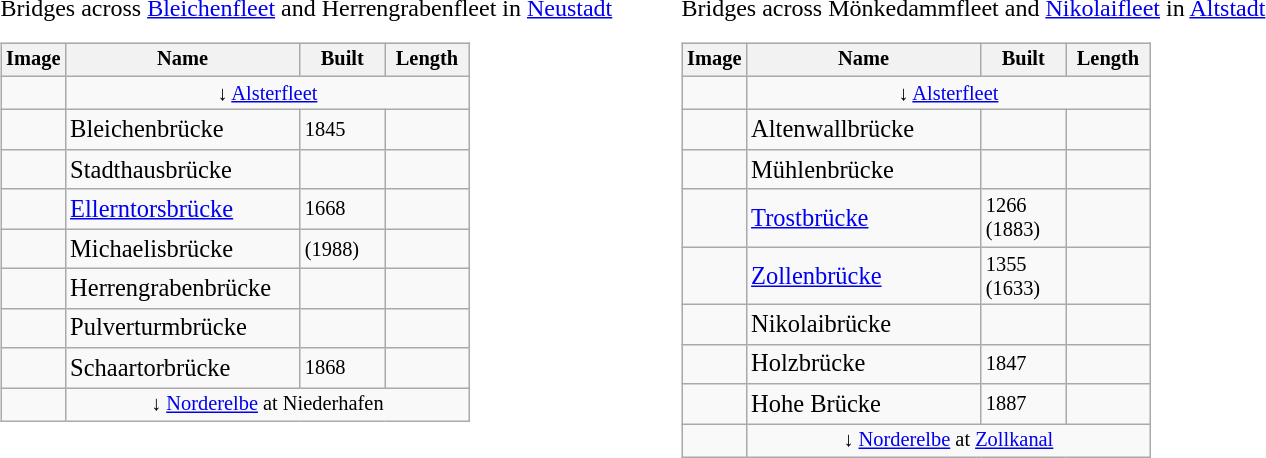<table>
<tr>
<td width="450px" valign=top><br>Bridges across <a href='#'>Bleichenfleet</a> and Herrengrabenfleet in <a href='#'>Neustadt</a><table class="wikitable sortable" style="font-size: 85%;">
<tr>
<th>Image</th>
<th width="150">Name</th>
<th width="50">Built</th>
<th width="50">Length</th>
</tr>
<tr>
<td></td>
<td colspan="6" style="text-align:center">↓ <a href='#'>Alsterfleet</a></td>
</tr>
<tr>
<td></td>
<td><big>Bleichenbrücke </big></td>
<td>1845</td>
<td></td>
</tr>
<tr>
<td></td>
<td><big>Stadthausbrücke </big></td>
<td></td>
<td></td>
</tr>
<tr>
<td></td>
<td><big><a href='#'>Ellerntorsbrücke</a></big></td>
<td>1668</td>
<td></td>
</tr>
<tr>
<td></td>
<td><big>Michaelisbrücke </big></td>
<td>(1988)</td>
<td></td>
</tr>
<tr>
<td></td>
<td><big>Herrengrabenbrücke </big></td>
<td></td>
<td></td>
</tr>
<tr>
<td></td>
<td><big>Pulverturmbrücke </big></td>
<td></td>
<td></td>
</tr>
<tr>
<td></td>
<td><big>Schaartorbrücke</big></td>
<td>1868</td>
<td></td>
</tr>
<tr>
<td></td>
<td colspan="4" style="text-align:center">↓ <a href='#'>Norderelbe</a> at Niederhafen</td>
</tr>
</table>
</td>
<td width="450px" valign=top><br>Bridges across Mönkedammfleet and <a href='#'>Nikolaifleet</a> in <a href='#'>Altstadt</a><table class="wikitable sortable" style="font-size: 85%;">
<tr>
<th>Image</th>
<th width="150">Name</th>
<th width="50">Built</th>
<th width="50">Length</th>
</tr>
<tr>
<td></td>
<td colspan="6" style="text-align:center">↓ <a href='#'>Alsterfleet</a></td>
</tr>
<tr>
<td></td>
<td><big>Altenwallbrücke</big></td>
<td></td>
<td></td>
</tr>
<tr>
<td></td>
<td><big>Mühlenbrücke</big></td>
<td></td>
<td></td>
</tr>
<tr>
<td></td>
<td><big><a href='#'>Trostbrücke</a></big></td>
<td>1266<br> (1883)</td>
<td></td>
</tr>
<tr>
<td></td>
<td><big><a href='#'>Zollenbrücke</a> </big></td>
<td>1355<br> (1633)</td>
<td></td>
</tr>
<tr>
<td></td>
<td><big>Nikolaibrücke</big></td>
<td></td>
<td></td>
</tr>
<tr>
<td></td>
<td><big>Holzbrücke </big></td>
<td>1847</td>
<td></td>
</tr>
<tr>
<td></td>
<td><big>Hohe Brücke</big></td>
<td>1887</td>
<td></td>
</tr>
<tr>
<td></td>
<td colspan="4" style="text-align:center">↓ <a href='#'>Norderelbe</a> at <a href='#'>Zollkanal</a></td>
</tr>
</table>
</td>
</tr>
</table>
